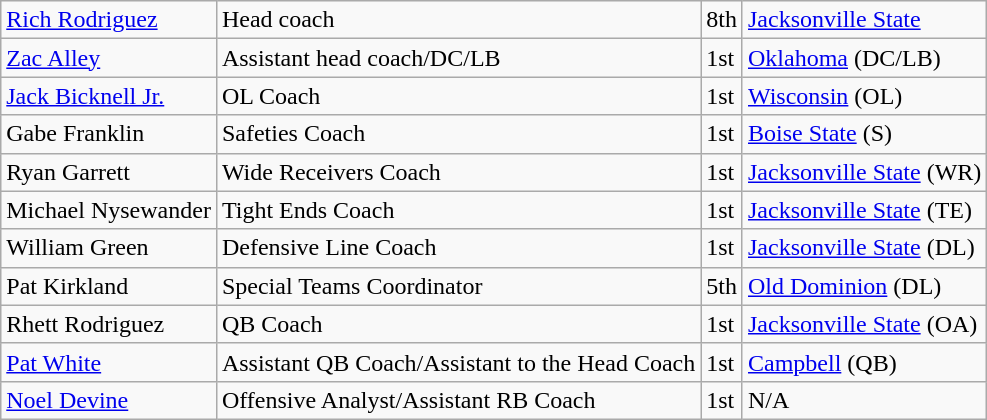<table class="wikitable">
<tr>
<td><a href='#'>Rich Rodriguez</a></td>
<td>Head coach</td>
<td>8th</td>
<td><a href='#'>Jacksonville State</a></td>
</tr>
<tr>
<td><a href='#'>Zac Alley</a></td>
<td>Assistant head coach/DC/LB</td>
<td>1st</td>
<td><a href='#'>Oklahoma</a> (DC/LB)</td>
</tr>
<tr>
<td><a href='#'>Jack Bicknell Jr.</a></td>
<td>OL Coach</td>
<td>1st</td>
<td><a href='#'>Wisconsin</a> (OL)</td>
</tr>
<tr>
<td>Gabe Franklin</td>
<td>Safeties Coach</td>
<td>1st</td>
<td><a href='#'>Boise State</a> (S)</td>
</tr>
<tr>
<td>Ryan Garrett</td>
<td>Wide Receivers Coach</td>
<td>1st</td>
<td><a href='#'>Jacksonville State</a> (WR)</td>
</tr>
<tr>
<td>Michael Nysewander</td>
<td>Tight Ends Coach</td>
<td>1st</td>
<td><a href='#'>Jacksonville State</a> (TE)</td>
</tr>
<tr>
<td>William Green</td>
<td>Defensive Line Coach</td>
<td>1st</td>
<td><a href='#'>Jacksonville State</a> (DL)</td>
</tr>
<tr>
<td>Pat Kirkland</td>
<td>Special Teams Coordinator</td>
<td>5th</td>
<td><a href='#'>Old Dominion</a> (DL)</td>
</tr>
<tr>
<td>Rhett Rodriguez</td>
<td>QB Coach</td>
<td>1st</td>
<td><a href='#'>Jacksonville State</a> (OA)</td>
</tr>
<tr>
<td><a href='#'>Pat White</a></td>
<td>Assistant QB Coach/Assistant to the Head Coach</td>
<td>1st</td>
<td><a href='#'>Campbell</a> (QB)</td>
</tr>
<tr>
<td><a href='#'>Noel Devine</a></td>
<td>Offensive Analyst/Assistant RB Coach</td>
<td>1st</td>
<td>N/A</td>
</tr>
</table>
